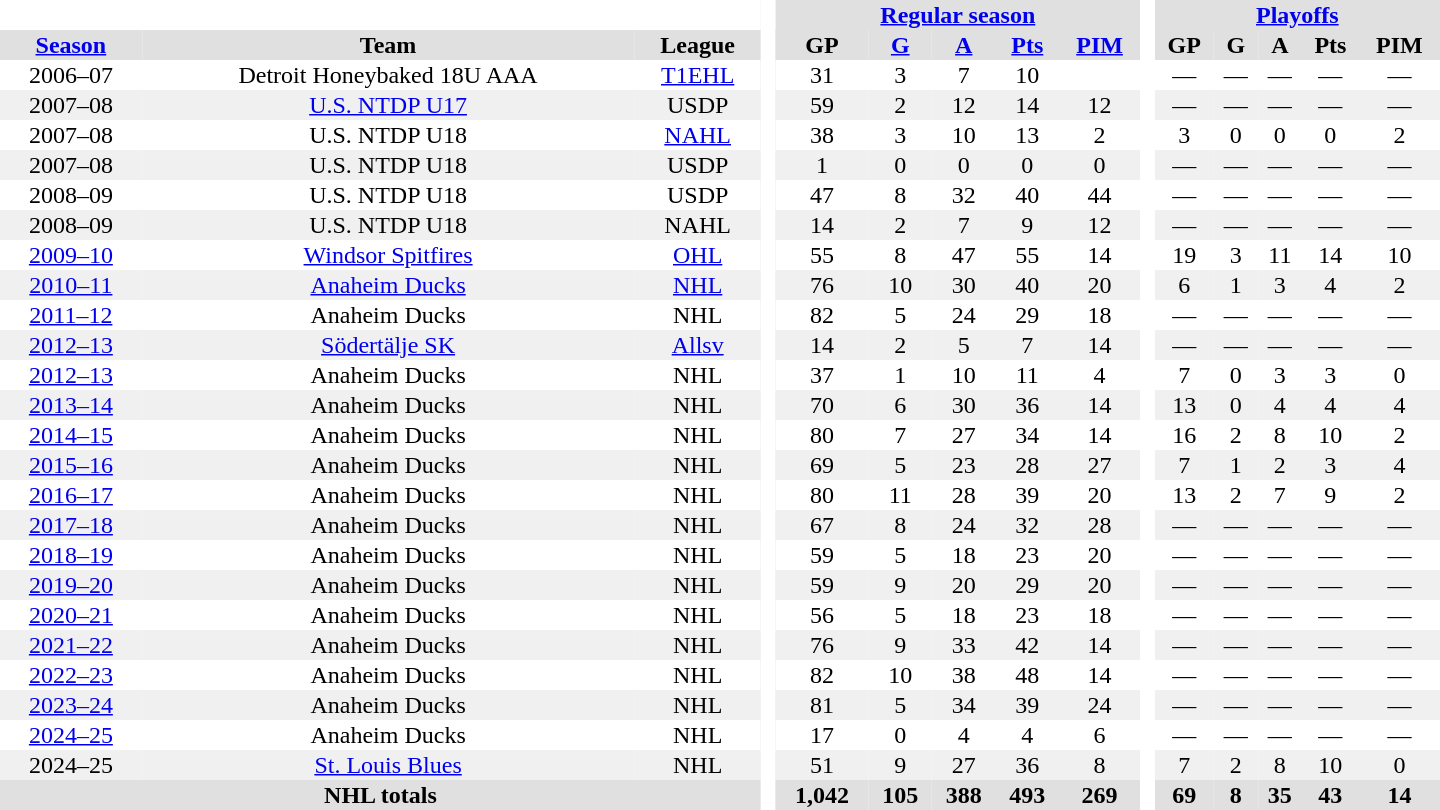<table border="0" cellpadding="1" cellspacing="0" style="text-align:center; width:60em;">
<tr style="background:#e0e0e0;">
<th colspan="3" bgcolor="#ffffff"> </th>
<th rowspan="99" bgcolor="#ffffff"> </th>
<th colspan="5"><a href='#'>Regular season</a></th>
<th rowspan="99" bgcolor="#ffffff"> </th>
<th colspan="5"><a href='#'>Playoffs</a></th>
</tr>
<tr style="background:#e0e0e0;">
<th><a href='#'>Season</a></th>
<th>Team</th>
<th>League</th>
<th>GP</th>
<th><a href='#'>G</a></th>
<th><a href='#'>A</a></th>
<th><a href='#'>Pts</a></th>
<th><a href='#'>PIM</a></th>
<th>GP</th>
<th>G</th>
<th>A</th>
<th>Pts</th>
<th>PIM</th>
</tr>
<tr>
<td>2006–07</td>
<td>Detroit Honeybaked 18U AAA</td>
<td><a href='#'>T1EHL</a></td>
<td>31</td>
<td>3</td>
<td>7</td>
<td>10</td>
<td></td>
<td>—</td>
<td>—</td>
<td>—</td>
<td>—</td>
<td>—</td>
</tr>
<tr style="background:#f0f0f0;">
<td>2007–08</td>
<td><a href='#'>U.S. NTDP U17</a></td>
<td>USDP</td>
<td>59</td>
<td>2</td>
<td>12</td>
<td>14</td>
<td>12</td>
<td>—</td>
<td>—</td>
<td>—</td>
<td>—</td>
<td>—</td>
</tr>
<tr>
<td>2007–08</td>
<td>U.S. NTDP U18</td>
<td><a href='#'>NAHL</a></td>
<td>38</td>
<td>3</td>
<td>10</td>
<td>13</td>
<td>2</td>
<td>3</td>
<td>0</td>
<td>0</td>
<td>0</td>
<td>2</td>
</tr>
<tr style="background:#f0f0f0;">
<td>2007–08</td>
<td>U.S. NTDP U18</td>
<td>USDP</td>
<td>1</td>
<td>0</td>
<td>0</td>
<td>0</td>
<td>0</td>
<td>—</td>
<td>—</td>
<td>—</td>
<td>—</td>
<td>—</td>
</tr>
<tr>
<td>2008–09</td>
<td>U.S. NTDP U18</td>
<td>USDP</td>
<td>47</td>
<td>8</td>
<td>32</td>
<td>40</td>
<td>44</td>
<td>—</td>
<td>—</td>
<td>—</td>
<td>—</td>
<td>—</td>
</tr>
<tr style="background:#f0f0f0;">
<td>2008–09</td>
<td>U.S. NTDP U18</td>
<td>NAHL</td>
<td>14</td>
<td>2</td>
<td>7</td>
<td>9</td>
<td>12</td>
<td>—</td>
<td>—</td>
<td>—</td>
<td>—</td>
<td>—</td>
</tr>
<tr>
<td><a href='#'>2009–10</a></td>
<td><a href='#'>Windsor Spitfires</a></td>
<td><a href='#'>OHL</a></td>
<td>55</td>
<td>8</td>
<td>47</td>
<td>55</td>
<td>14</td>
<td>19</td>
<td>3</td>
<td>11</td>
<td>14</td>
<td>10</td>
</tr>
<tr style="background:#f0f0f0;">
<td><a href='#'>2010–11</a></td>
<td><a href='#'>Anaheim Ducks</a></td>
<td><a href='#'>NHL</a></td>
<td>76</td>
<td>10</td>
<td>30</td>
<td>40</td>
<td>20</td>
<td>6</td>
<td>1</td>
<td>3</td>
<td>4</td>
<td>2</td>
</tr>
<tr>
<td><a href='#'>2011–12</a></td>
<td>Anaheim Ducks</td>
<td>NHL</td>
<td>82</td>
<td>5</td>
<td>24</td>
<td>29</td>
<td>18</td>
<td>—</td>
<td>—</td>
<td>—</td>
<td>—</td>
<td>—</td>
</tr>
<tr style="background:#f0f0f0;">
<td><a href='#'>2012–13</a></td>
<td><a href='#'>Södertälje SK</a></td>
<td><a href='#'>Allsv</a></td>
<td>14</td>
<td>2</td>
<td>5</td>
<td>7</td>
<td>14</td>
<td>—</td>
<td>—</td>
<td>—</td>
<td>—</td>
<td>—</td>
</tr>
<tr>
<td><a href='#'>2012–13</a></td>
<td>Anaheim Ducks</td>
<td>NHL</td>
<td>37</td>
<td>1</td>
<td>10</td>
<td>11</td>
<td>4</td>
<td>7</td>
<td>0</td>
<td>3</td>
<td>3</td>
<td>0</td>
</tr>
<tr style="background:#f0f0f0;">
<td><a href='#'>2013–14</a></td>
<td>Anaheim Ducks</td>
<td>NHL</td>
<td>70</td>
<td>6</td>
<td>30</td>
<td>36</td>
<td>14</td>
<td>13</td>
<td>0</td>
<td>4</td>
<td>4</td>
<td>4</td>
</tr>
<tr>
<td><a href='#'>2014–15</a></td>
<td>Anaheim Ducks</td>
<td>NHL</td>
<td>80</td>
<td>7</td>
<td>27</td>
<td>34</td>
<td>14</td>
<td>16</td>
<td>2</td>
<td>8</td>
<td>10</td>
<td>2</td>
</tr>
<tr style="background:#f0f0f0;">
<td><a href='#'>2015–16</a></td>
<td>Anaheim Ducks</td>
<td>NHL</td>
<td>69</td>
<td>5</td>
<td>23</td>
<td>28</td>
<td>27</td>
<td>7</td>
<td>1</td>
<td>2</td>
<td>3</td>
<td>4</td>
</tr>
<tr>
<td><a href='#'>2016–17</a></td>
<td>Anaheim Ducks</td>
<td>NHL</td>
<td>80</td>
<td>11</td>
<td>28</td>
<td>39</td>
<td>20</td>
<td>13</td>
<td>2</td>
<td>7</td>
<td>9</td>
<td>2</td>
</tr>
<tr style="background:#f0f0f0;">
<td><a href='#'>2017–18</a></td>
<td>Anaheim Ducks</td>
<td>NHL</td>
<td>67</td>
<td>8</td>
<td>24</td>
<td>32</td>
<td>28</td>
<td>—</td>
<td>—</td>
<td>—</td>
<td>—</td>
<td>—</td>
</tr>
<tr>
<td><a href='#'>2018–19</a></td>
<td>Anaheim Ducks</td>
<td>NHL</td>
<td>59</td>
<td>5</td>
<td>18</td>
<td>23</td>
<td>20</td>
<td>—</td>
<td>—</td>
<td>—</td>
<td>—</td>
<td>—</td>
</tr>
<tr style="background:#f0f0f0;">
<td><a href='#'>2019–20</a></td>
<td>Anaheim Ducks</td>
<td>NHL</td>
<td>59</td>
<td>9</td>
<td>20</td>
<td>29</td>
<td>20</td>
<td>—</td>
<td>—</td>
<td>—</td>
<td>—</td>
<td>—</td>
</tr>
<tr>
<td><a href='#'>2020–21</a></td>
<td>Anaheim Ducks</td>
<td>NHL</td>
<td>56</td>
<td>5</td>
<td>18</td>
<td>23</td>
<td>18</td>
<td>—</td>
<td>—</td>
<td>—</td>
<td>—</td>
<td>—</td>
</tr>
<tr style="background:#f0f0f0;">
<td><a href='#'>2021–22</a></td>
<td>Anaheim Ducks</td>
<td>NHL</td>
<td>76</td>
<td>9</td>
<td>33</td>
<td>42</td>
<td>14</td>
<td>—</td>
<td>—</td>
<td>—</td>
<td>—</td>
<td>—</td>
</tr>
<tr>
<td><a href='#'>2022–23</a></td>
<td>Anaheim Ducks</td>
<td>NHL</td>
<td>82</td>
<td>10</td>
<td>38</td>
<td>48</td>
<td>14</td>
<td>—</td>
<td>—</td>
<td>—</td>
<td>—</td>
<td>—</td>
</tr>
<tr style="background:#f0f0f0;">
<td><a href='#'>2023–24</a></td>
<td>Anaheim Ducks</td>
<td>NHL</td>
<td>81</td>
<td>5</td>
<td>34</td>
<td>39</td>
<td>24</td>
<td>—</td>
<td>—</td>
<td>—</td>
<td>—</td>
<td>—</td>
</tr>
<tr>
<td><a href='#'>2024–25</a></td>
<td>Anaheim Ducks</td>
<td>NHL</td>
<td>17</td>
<td>0</td>
<td>4</td>
<td>4</td>
<td>6</td>
<td>—</td>
<td>—</td>
<td>—</td>
<td>—</td>
<td>—</td>
</tr>
<tr style="background:#f0f0f0;">
<td>2024–25</td>
<td><a href='#'>St. Louis Blues</a></td>
<td>NHL</td>
<td>51</td>
<td>9</td>
<td>27</td>
<td>36</td>
<td>8</td>
<td>7</td>
<td>2</td>
<td>8</td>
<td>10</td>
<td>0</td>
</tr>
<tr bgcolor="#e0e0e0">
<th colspan="3">NHL totals</th>
<th>1,042</th>
<th>105</th>
<th>388</th>
<th>493</th>
<th>269</th>
<th>69</th>
<th>8</th>
<th>35</th>
<th>43</th>
<th>14</th>
</tr>
</table>
